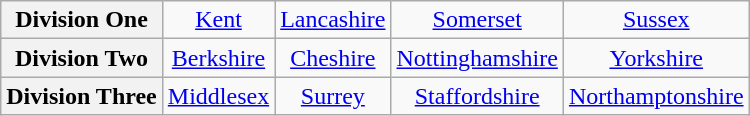<table class="wikitable" style="text-align: center" style="font-size: 95%; border: 1px #aaaaaa solid; border-collapse: collapse; clear:center;">
<tr>
<th>Division One</th>
<td><a href='#'>Kent</a></td>
<td><a href='#'>Lancashire</a></td>
<td><a href='#'>Somerset</a></td>
<td><a href='#'>Sussex</a></td>
</tr>
<tr>
<th>Division Two</th>
<td><a href='#'>Berkshire</a></td>
<td><a href='#'>Cheshire</a></td>
<td><a href='#'>Nottinghamshire</a></td>
<td><a href='#'>Yorkshire</a></td>
</tr>
<tr>
<th>Division Three</th>
<td><a href='#'>Middlesex</a></td>
<td><a href='#'>Surrey</a></td>
<td><a href='#'>Staffordshire</a></td>
<td><a href='#'>Northamptonshire</a></td>
</tr>
</table>
